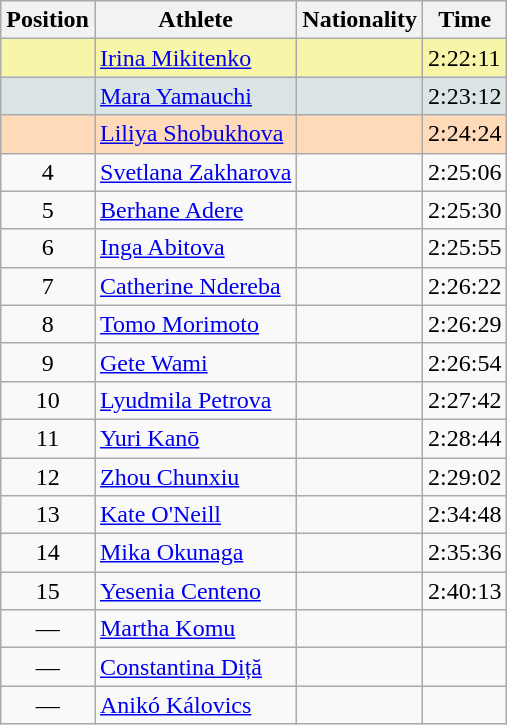<table class="wikitable sortable">
<tr>
<th>Position</th>
<th>Athlete</th>
<th>Nationality</th>
<th>Time</th>
</tr>
<tr bgcolor=#F7F6A8>
<td align=center></td>
<td><a href='#'>Irina Mikitenko</a></td>
<td></td>
<td>2:22:11</td>
</tr>
<tr bgcolor=#DCE5E5>
<td align=center></td>
<td><a href='#'>Mara Yamauchi</a></td>
<td></td>
<td>2:23:12</td>
</tr>
<tr bgcolor=#FFDAB9>
<td align=center></td>
<td><a href='#'>Liliya Shobukhova</a></td>
<td></td>
<td>2:24:24</td>
</tr>
<tr>
<td align=center>4</td>
<td><a href='#'>Svetlana Zakharova</a></td>
<td></td>
<td>2:25:06</td>
</tr>
<tr>
<td align=center>5</td>
<td><a href='#'>Berhane Adere</a></td>
<td></td>
<td>2:25:30</td>
</tr>
<tr>
<td align=center>6</td>
<td><a href='#'>Inga Abitova</a></td>
<td></td>
<td>2:25:55</td>
</tr>
<tr>
<td align=center>7</td>
<td><a href='#'>Catherine Ndereba</a></td>
<td></td>
<td>2:26:22</td>
</tr>
<tr>
<td align=center>8</td>
<td><a href='#'>Tomo Morimoto</a></td>
<td></td>
<td>2:26:29</td>
</tr>
<tr>
<td align=center>9</td>
<td><a href='#'>Gete Wami</a></td>
<td></td>
<td>2:26:54</td>
</tr>
<tr>
<td align=center>10</td>
<td><a href='#'>Lyudmila Petrova</a></td>
<td></td>
<td>2:27:42</td>
</tr>
<tr>
<td align=center>11</td>
<td><a href='#'>Yuri Kanō</a></td>
<td></td>
<td>2:28:44</td>
</tr>
<tr>
<td align=center>12</td>
<td><a href='#'>Zhou Chunxiu</a></td>
<td></td>
<td>2:29:02</td>
</tr>
<tr>
<td align=center>13</td>
<td><a href='#'>Kate O'Neill</a></td>
<td></td>
<td>2:34:48</td>
</tr>
<tr>
<td align=center>14</td>
<td><a href='#'>Mika Okunaga</a></td>
<td></td>
<td>2:35:36</td>
</tr>
<tr>
<td align=center>15</td>
<td><a href='#'>Yesenia Centeno</a></td>
<td></td>
<td>2:40:13</td>
</tr>
<tr>
<td align=center>—</td>
<td><a href='#'>Martha Komu</a></td>
<td></td>
<td></td>
</tr>
<tr>
<td align=center>—</td>
<td><a href='#'>Constantina Diță</a></td>
<td></td>
<td></td>
</tr>
<tr>
<td align=center>—</td>
<td><a href='#'>Anikó Kálovics</a></td>
<td></td>
<td></td>
</tr>
</table>
